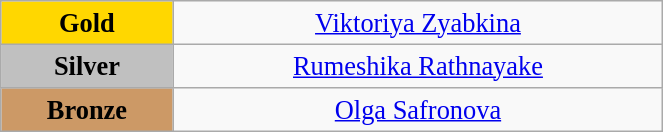<table class="wikitable" style=" text-align:center; font-size:110%;" width="35%">
<tr>
<td bgcolor="gold"><strong>Gold</strong></td>
<td><a href='#'>Viktoriya Zyabkina</a><br></td>
</tr>
<tr>
<td bgcolor="silver"><strong>Silver</strong></td>
<td><a href='#'>Rumeshika Rathnayake</a><br></td>
</tr>
<tr>
<td bgcolor="CC9966"><strong>Bronze</strong></td>
<td><a href='#'>Olga Safronova</a><br></td>
</tr>
</table>
